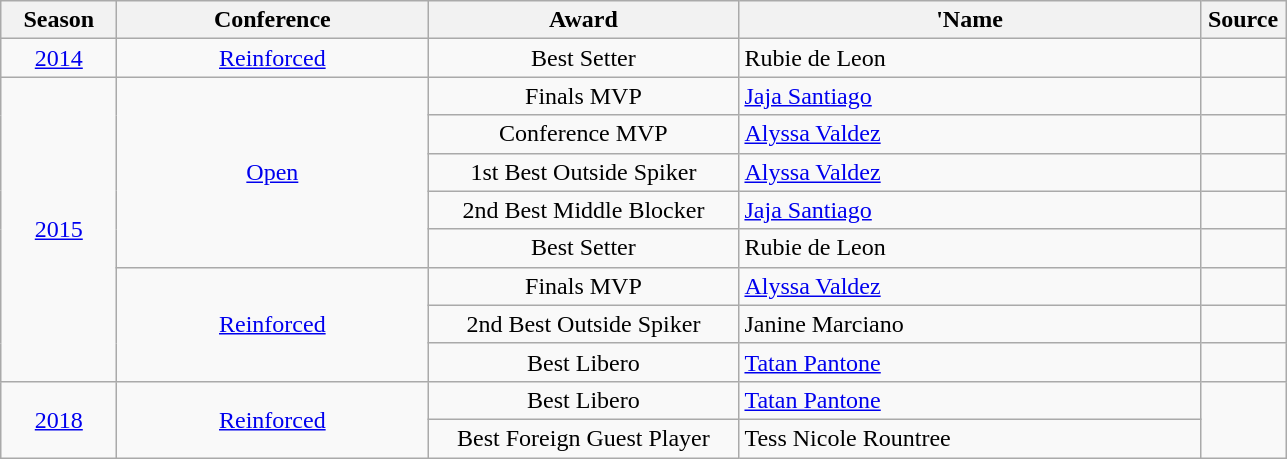<table class="wikitable">
<tr>
<th width=70px>Season</th>
<th width=200px>Conference</th>
<th width=200px>Award</th>
<th width=300px>'Name</th>
<th width=50px>Source</th>
</tr>
<tr align=center>
<td><a href='#'>2014</a></td>
<td rowspan=1><a href='#'>Reinforced</a></td>
<td>Best Setter</td>
<td align=left> Rubie de Leon</td>
<td></td>
</tr>
<tr align=center>
<td rowspan=8><a href='#'>2015</a></td>
<td rowspan=5><a href='#'>Open</a></td>
<td>Finals MVP</td>
<td align=left> <a href='#'>Jaja Santiago</a></td>
<td></td>
</tr>
<tr align=center>
<td>Conference MVP</td>
<td align=left> <a href='#'>Alyssa Valdez</a></td>
<td></td>
</tr>
<tr align=center>
<td>1st Best Outside Spiker</td>
<td align=left> <a href='#'>Alyssa Valdez</a></td>
<td></td>
</tr>
<tr align=center>
<td>2nd Best Middle Blocker</td>
<td align=left> <a href='#'>Jaja Santiago</a></td>
<td></td>
</tr>
<tr align=center>
<td>Best Setter</td>
<td align=left> Rubie de Leon</td>
<td></td>
</tr>
<tr align=center>
<td rowspan=3><a href='#'>Reinforced</a></td>
<td>Finals MVP</td>
<td align=left> <a href='#'>Alyssa Valdez</a></td>
<td></td>
</tr>
<tr align=center>
<td>2nd Best Outside Spiker</td>
<td align=left> Janine Marciano</td>
<td></td>
</tr>
<tr align=center>
<td>Best Libero</td>
<td align=left> <a href='#'>Tatan Pantone</a></td>
<td></td>
</tr>
<tr align=center>
<td rowspan=2><a href='#'>2018</a></td>
<td rowspan=2><a href='#'>Reinforced</a></td>
<td>Best Libero</td>
<td align=left> <a href='#'>Tatan Pantone</a></td>
<td rowspan=2></td>
</tr>
<tr align=center>
<td>Best Foreign Guest Player</td>
<td align=left> Tess Nicole Rountree</td>
</tr>
</table>
